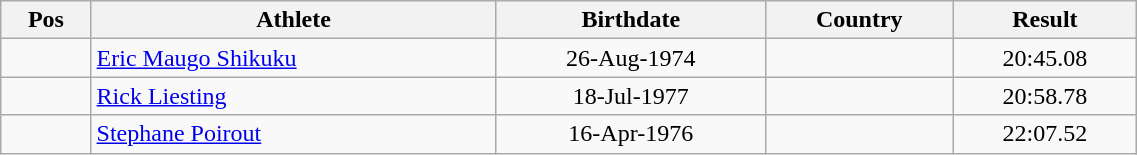<table class="wikitable"  style="text-align:center; width:60%;">
<tr>
<th>Pos</th>
<th>Athlete</th>
<th>Birthdate</th>
<th>Country</th>
<th>Result</th>
</tr>
<tr>
<td align=center></td>
<td align=left><a href='#'>Eric Maugo Shikuku</a></td>
<td>26-Aug-1974</td>
<td align=left></td>
<td>20:45.08</td>
</tr>
<tr>
<td align=center></td>
<td align=left><a href='#'>Rick Liesting</a></td>
<td>18-Jul-1977</td>
<td align=left></td>
<td>20:58.78</td>
</tr>
<tr>
<td align=center></td>
<td align=left><a href='#'>Stephane Poirout</a></td>
<td>16-Apr-1976</td>
<td align=left></td>
<td>22:07.52</td>
</tr>
</table>
